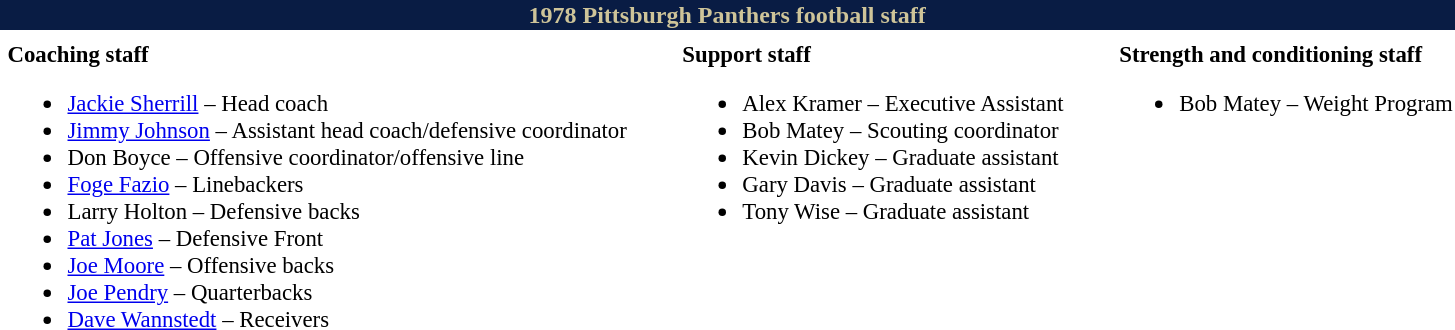<table class="toccolours" style="text-align: left;">
<tr>
<th colspan="10" style="background:#091C44; color:#CEC499; text-align: center;"><strong>1978 Pittsburgh Panthers football staff</strong></th>
</tr>
<tr>
<td colspan="10" align="right"></td>
</tr>
<tr>
<td valign="top"></td>
<td style="font-size: 95%;" valign="top"><strong>Coaching staff</strong><br><ul><li><a href='#'>Jackie Sherrill</a> – Head coach</li><li><a href='#'>Jimmy Johnson</a> – Assistant head coach/defensive coordinator</li><li>Don Boyce – Offensive coordinator/offensive line</li><li><a href='#'>Foge Fazio</a> – Linebackers</li><li>Larry Holton – Defensive backs</li><li><a href='#'>Pat Jones</a> – Defensive Front</li><li><a href='#'>Joe Moore</a> – Offensive backs</li><li><a href='#'>Joe Pendry</a> – Quarterbacks</li><li><a href='#'>Dave Wannstedt</a> – Receivers</li></ul></td>
<td width="25"> </td>
<td valign="top"></td>
<td style="font-size: 95%;" valign="top"><strong>Support staff</strong><br><ul><li>Alex Kramer – Executive Assistant</li><li>Bob Matey – Scouting coordinator</li><li>Kevin Dickey – Graduate assistant</li><li>Gary Davis – Graduate assistant</li><li>Tony Wise – Graduate assistant</li></ul></td>
<td width="25"> </td>
<td valign="top"></td>
<td style="font-size: 95%;" valign="top"><strong>Strength and conditioning staff</strong><br><ul><li>Bob Matey – Weight Program</li></ul></td>
</tr>
</table>
